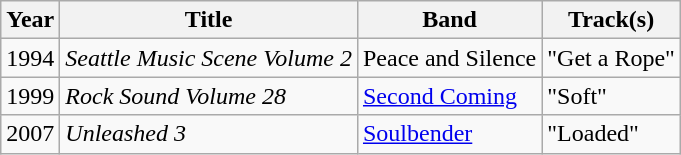<table class="wikitable">
<tr>
<th>Year</th>
<th>Title</th>
<th>Band</th>
<th>Track(s)</th>
</tr>
<tr>
<td>1994</td>
<td><em>Seattle Music Scene Volume 2</em></td>
<td>Peace and Silence</td>
<td>"Get a Rope"</td>
</tr>
<tr>
<td>1999</td>
<td><em>Rock Sound Volume 28</em></td>
<td><a href='#'>Second Coming</a></td>
<td>"Soft"</td>
</tr>
<tr>
<td>2007</td>
<td><em>Unleashed 3</em></td>
<td><a href='#'>Soulbender</a></td>
<td>"Loaded"</td>
</tr>
</table>
